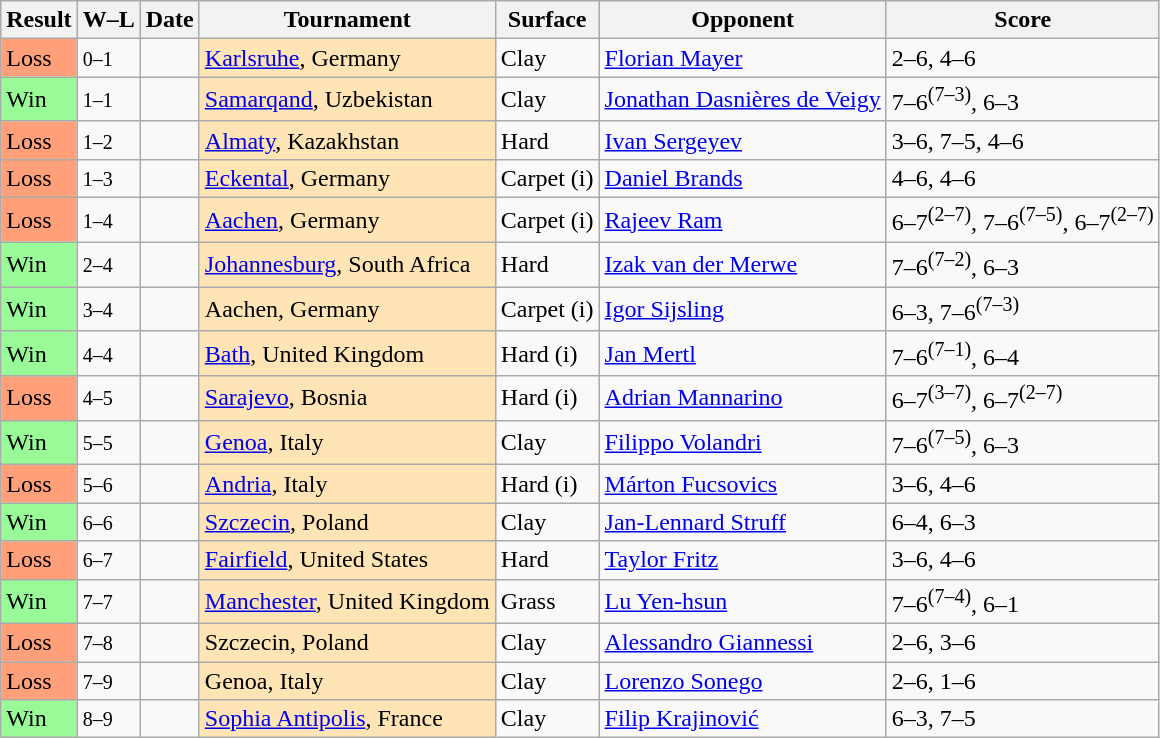<table class="wikitable sortable nowrap">
<tr>
<th>Result</th>
<th class="unsortable">W–L</th>
<th>Date</th>
<th>Tournament</th>
<th>Surface</th>
<th>Opponent</th>
<th class=unsortable>Score</th>
</tr>
<tr>
<td bgcolor="FFA07A">Loss</td>
<td><small>0–1</small></td>
<td><a href='#'></a></td>
<td bgcolor=moccasin><a href='#'>Karlsruhe</a>, Germany</td>
<td>Clay</td>
<td> <a href='#'>Florian Mayer</a></td>
<td>2–6, 4–6</td>
</tr>
<tr>
<td bgcolor=98FB98>Win</td>
<td><small>1–1</small></td>
<td><a href='#'></a></td>
<td bgcolor=moccasin><a href='#'>Samarqand</a>, Uzbekistan</td>
<td>Clay</td>
<td> <a href='#'>Jonathan Dasnières de Veigy</a></td>
<td>7–6<sup>(7–3)</sup>, 6–3</td>
</tr>
<tr>
<td bgcolor="FFA07A">Loss</td>
<td><small>1–2</small></td>
<td><a href='#'></a></td>
<td bgcolor=moccasin><a href='#'>Almaty</a>, Kazakhstan</td>
<td>Hard</td>
<td> <a href='#'>Ivan Sergeyev</a></td>
<td>3–6, 7–5, 4–6</td>
</tr>
<tr>
<td bgcolor="FFA07A">Loss</td>
<td><small>1–3</small></td>
<td><a href='#'></a></td>
<td bgcolor=moccasin><a href='#'>Eckental</a>, Germany</td>
<td>Carpet (i)</td>
<td> <a href='#'>Daniel Brands</a></td>
<td>4–6, 4–6</td>
</tr>
<tr>
<td bgcolor="FFA07A">Loss</td>
<td><small>1–4</small></td>
<td><a href='#'></a></td>
<td bgcolor=moccasin><a href='#'>Aachen</a>, Germany</td>
<td>Carpet (i)</td>
<td> <a href='#'>Rajeev Ram</a></td>
<td>6–7<sup>(2–7)</sup>, 7–6<sup>(7–5)</sup>, 6–7<sup>(2–7)</sup></td>
</tr>
<tr>
<td bgcolor=98FB98>Win</td>
<td><small>2–4</small></td>
<td><a href='#'></a></td>
<td bgcolor=moccasin><a href='#'>Johannesburg</a>, South Africa</td>
<td>Hard</td>
<td> <a href='#'>Izak van der Merwe</a></td>
<td>7–6<sup>(7–2)</sup>, 6–3</td>
</tr>
<tr>
<td bgcolor=98FB98>Win</td>
<td><small>3–4</small></td>
<td><a href='#'></a></td>
<td bgcolor=moccasin>Aachen, Germany</td>
<td>Carpet (i)</td>
<td> <a href='#'>Igor Sijsling</a></td>
<td>6–3, 7–6<sup>(7–3)</sup></td>
</tr>
<tr>
<td bgcolor=98FB98>Win</td>
<td><small>4–4</small></td>
<td><a href='#'></a></td>
<td bgcolor=moccasin><a href='#'>Bath</a>, United Kingdom</td>
<td>Hard (i)</td>
<td> <a href='#'>Jan Mertl</a></td>
<td>7–6<sup>(7–1)</sup>, 6–4</td>
</tr>
<tr>
<td bgcolor="FFA07A">Loss</td>
<td><small>4–5</small></td>
<td><a href='#'></a></td>
<td bgcolor=moccasin><a href='#'>Sarajevo</a>, Bosnia</td>
<td>Hard (i)</td>
<td> <a href='#'>Adrian Mannarino</a></td>
<td>6–7<sup>(3–7)</sup>, 6–7<sup>(2–7)</sup></td>
</tr>
<tr>
<td bgcolor=98FB98>Win</td>
<td><small>5–5</small></td>
<td><a href='#'></a></td>
<td bgcolor=moccasin><a href='#'>Genoa</a>, Italy</td>
<td>Clay</td>
<td> <a href='#'>Filippo Volandri</a></td>
<td>7–6<sup>(7–5)</sup>, 6–3</td>
</tr>
<tr>
<td bgcolor="FFA07A">Loss</td>
<td><small>5–6</small></td>
<td><a href='#'></a></td>
<td bgcolor=moccasin><a href='#'>Andria</a>, Italy</td>
<td>Hard (i)</td>
<td> <a href='#'>Márton Fucsovics</a></td>
<td>3–6, 4–6</td>
</tr>
<tr>
<td bgcolor=98FB98>Win</td>
<td><small>6–6</small></td>
<td><a href='#'></a></td>
<td bgcolor=moccasin><a href='#'>Szczecin</a>, Poland</td>
<td>Clay</td>
<td> <a href='#'>Jan-Lennard Struff</a></td>
<td>6–4, 6–3</td>
</tr>
<tr>
<td bgcolor="FFA07A">Loss</td>
<td><small>6–7</small></td>
<td><a href='#'></a></td>
<td bgcolor=moccasin><a href='#'>Fairfield</a>, United States</td>
<td>Hard</td>
<td> <a href='#'>Taylor Fritz</a></td>
<td>3–6, 4–6</td>
</tr>
<tr>
<td bgcolor=98FB98>Win</td>
<td><small>7–7</small></td>
<td><a href='#'></a></td>
<td bgcolor=moccasin><a href='#'>Manchester</a>, United Kingdom</td>
<td>Grass</td>
<td> <a href='#'>Lu Yen-hsun</a></td>
<td>7–6<sup>(7–4)</sup>, 6–1</td>
</tr>
<tr>
<td bgcolor="FFA07A">Loss</td>
<td><small>7–8</small></td>
<td><a href='#'></a></td>
<td bgcolor=moccasin>Szczecin, Poland</td>
<td>Clay</td>
<td> <a href='#'>Alessandro Giannessi</a></td>
<td>2–6, 3–6</td>
</tr>
<tr>
<td bgcolor="FFA07A">Loss</td>
<td><small>7–9</small></td>
<td><a href='#'></a></td>
<td bgcolor=moccasin>Genoa, Italy</td>
<td>Clay</td>
<td> <a href='#'>Lorenzo Sonego</a></td>
<td>2–6, 1–6</td>
</tr>
<tr>
<td bgcolor=98FB98>Win</td>
<td><small>8–9</small></td>
<td><a href='#'></a></td>
<td bgcolor=moccasin><a href='#'>Sophia Antipolis</a>, France</td>
<td>Clay</td>
<td> <a href='#'>Filip Krajinović</a></td>
<td>6–3, 7–5</td>
</tr>
</table>
